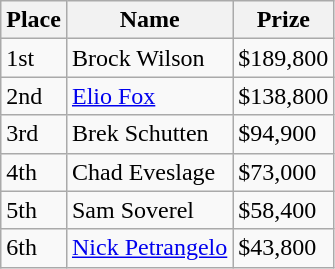<table class="wikitable">
<tr>
<th>Place</th>
<th>Name</th>
<th>Prize</th>
</tr>
<tr>
<td>1st</td>
<td> Brock Wilson</td>
<td>$189,800</td>
</tr>
<tr>
<td>2nd</td>
<td> <a href='#'>Elio Fox</a></td>
<td>$138,800</td>
</tr>
<tr>
<td>3rd</td>
<td> Brek Schutten</td>
<td>$94,900</td>
</tr>
<tr>
<td>4th</td>
<td> Chad Eveslage</td>
<td>$73,000</td>
</tr>
<tr>
<td>5th</td>
<td> Sam Soverel</td>
<td>$58,400</td>
</tr>
<tr>
<td>6th</td>
<td> <a href='#'>Nick Petrangelo</a></td>
<td>$43,800</td>
</tr>
</table>
